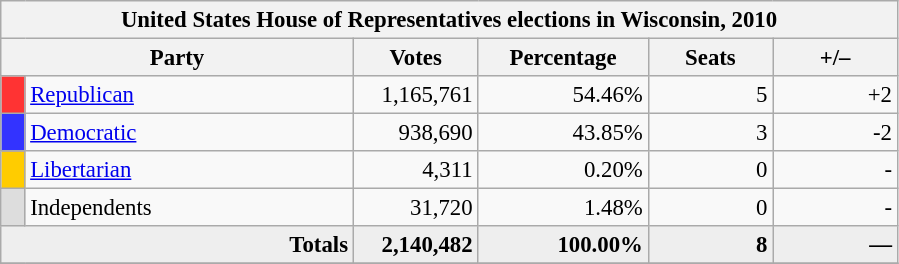<table class="wikitable" style="font-size: 95%;">
<tr>
<th colspan="6">United States House of Representatives elections in Wisconsin, 2010</th>
</tr>
<tr>
<th colspan=2 style="width: 15em">Party</th>
<th style="width: 5em">Votes</th>
<th style="width: 7em">Percentage</th>
<th style="width: 5em">Seats</th>
<th style="width: 5em">+/–</th>
</tr>
<tr>
<th style="background-color:#FF3333; width: 3px"></th>
<td style="width: 130px"><a href='#'>Republican</a></td>
<td align="right">1,165,761</td>
<td align="right">54.46%</td>
<td align="right">5</td>
<td align="right">+2</td>
</tr>
<tr>
<th style="background-color:#3333FF; width: 3px"></th>
<td style="width: 130px"><a href='#'>Democratic</a></td>
<td align="right">938,690</td>
<td align="right">43.85%</td>
<td align="right">3</td>
<td align="right">-2</td>
</tr>
<tr>
<th style="background-color:#FFCC00; width: 3px"></th>
<td style="width: 130px"><a href='#'>Libertarian</a></td>
<td align="right">4,311</td>
<td align="right">0.20%</td>
<td align="right">0</td>
<td align="right">-</td>
</tr>
<tr>
<th style="background-color:#DDDDDD; width: 3px"></th>
<td style="width: 130px">Independents</td>
<td align="right">31,720</td>
<td align="right">1.48%</td>
<td align="right">0</td>
<td align="right">-</td>
</tr>
<tr bgcolor="#EEEEEE">
<td colspan="2" align="right"><strong>Totals</strong></td>
<td align="right"><strong>2,140,482</strong></td>
<td align="right"><strong>100.00%</strong></td>
<td align="right"><strong>8</strong></td>
<td align="right"><strong>—</strong></td>
</tr>
<tr bgcolor="#EEEEEE">
</tr>
</table>
